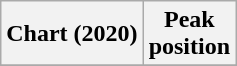<table class="wikitable sortable plainrowheaders" style="text-align:center">
<tr>
<th scope="col">Chart (2020)</th>
<th scope="col">Peak<br>position</th>
</tr>
<tr>
</tr>
</table>
